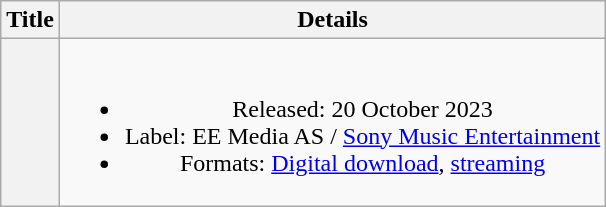<table class="wikitable plainrowheaders" style="text-align:center;" border="1">
<tr>
<th scope="col">Title</th>
<th scope="col">Details</th>
</tr>
<tr>
<th scope="row"></th>
<td><br><ul><li>Released: 20 October 2023</li><li>Label: EE Media AS / <a href='#'>Sony Music Entertainment</a></li><li>Formats: <a href='#'>Digital download</a>, <a href='#'>streaming</a></li></ul></td>
</tr>
</table>
